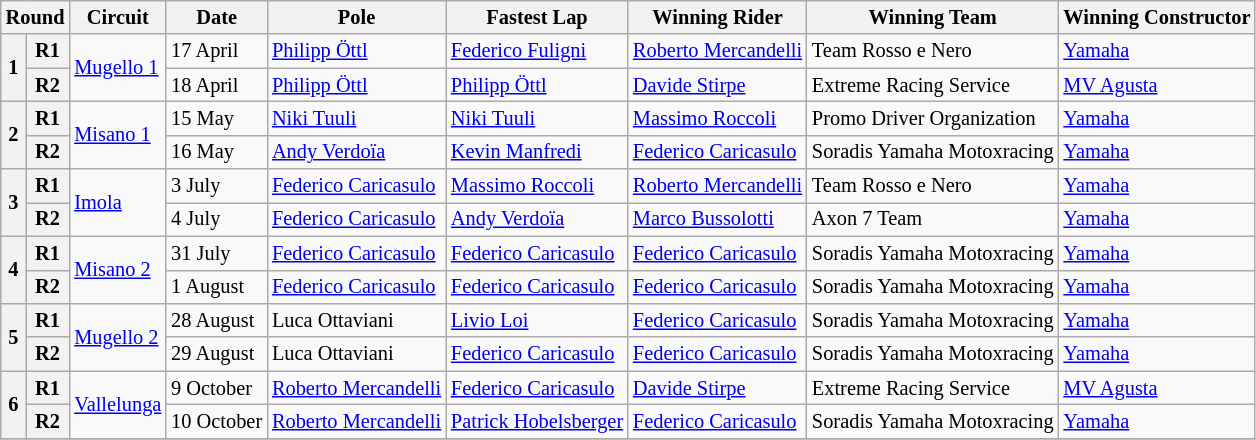<table class="wikitable" style="font-size:85%">
<tr>
<th colspan=2>Round</th>
<th>Circuit</th>
<th>Date</th>
<th>Pole</th>
<th>Fastest Lap</th>
<th>Winning Rider</th>
<th>Winning Team</th>
<th>Winning Constructor</th>
</tr>
<tr>
<th rowspan="2">1</th>
<th>R1</th>
<td rowspan="2"><a href='#'>Mugello 1</a></td>
<td>17 April</td>
<td> <a href='#'>Philipp Öttl</a></td>
<td> <a href='#'>Federico Fuligni</a></td>
<td> <a href='#'>Roberto Mercandelli</a></td>
<td> Team Rosso e Nero</td>
<td> <a href='#'>Yamaha</a></td>
</tr>
<tr>
<th>R2</th>
<td>18 April</td>
<td> <a href='#'>Philipp Öttl</a></td>
<td> <a href='#'>Philipp Öttl</a></td>
<td> <a href='#'>Davide Stirpe</a></td>
<td> Extreme Racing Service</td>
<td> <a href='#'>MV Agusta</a></td>
</tr>
<tr>
<th rowspan="2">2</th>
<th>R1</th>
<td rowspan="2"><a href='#'>Misano 1</a></td>
<td>15 May</td>
<td> <a href='#'>Niki Tuuli</a></td>
<td> <a href='#'>Niki Tuuli</a></td>
<td> <a href='#'>Massimo Roccoli</a></td>
<td> Promo Driver Organization</td>
<td> <a href='#'>Yamaha</a></td>
</tr>
<tr>
<th>R2</th>
<td>16 May</td>
<td> <a href='#'>Andy Verdoïa</a></td>
<td> <a href='#'>Kevin Manfredi</a></td>
<td> <a href='#'>Federico Caricasulo</a></td>
<td> Soradis Yamaha Motoxracing</td>
<td> <a href='#'>Yamaha</a></td>
</tr>
<tr>
<th rowspan="2">3</th>
<th>R1</th>
<td rowspan="2"><a href='#'>Imola</a></td>
<td>3 July</td>
<td> <a href='#'>Federico Caricasulo</a></td>
<td> <a href='#'>Massimo Roccoli</a></td>
<td> <a href='#'>Roberto Mercandelli</a></td>
<td> Team Rosso e Nero</td>
<td> <a href='#'>Yamaha</a></td>
</tr>
<tr>
<th>R2</th>
<td>4 July</td>
<td> <a href='#'>Federico Caricasulo</a></td>
<td> <a href='#'>Andy Verdoïa</a></td>
<td> <a href='#'>Marco Bussolotti</a></td>
<td> Axon 7 Team</td>
<td> <a href='#'>Yamaha</a></td>
</tr>
<tr>
<th rowspan="2">4</th>
<th>R1</th>
<td rowspan="2"><a href='#'>Misano 2</a></td>
<td>31 July</td>
<td> <a href='#'>Federico Caricasulo</a></td>
<td> <a href='#'>Federico Caricasulo</a></td>
<td> <a href='#'>Federico Caricasulo</a></td>
<td> Soradis Yamaha Motoxracing</td>
<td> <a href='#'>Yamaha</a></td>
</tr>
<tr>
<th>R2</th>
<td>1 August</td>
<td> <a href='#'>Federico Caricasulo</a></td>
<td> <a href='#'>Federico Caricasulo</a></td>
<td> <a href='#'>Federico Caricasulo</a></td>
<td> Soradis Yamaha Motoxracing</td>
<td> <a href='#'>Yamaha</a></td>
</tr>
<tr>
<th rowspan="2">5</th>
<th>R1</th>
<td rowspan="2"><a href='#'>Mugello 2</a></td>
<td>28 August</td>
<td> Luca Ottaviani</td>
<td> <a href='#'>Livio Loi</a></td>
<td> <a href='#'>Federico Caricasulo</a></td>
<td> Soradis Yamaha Motoxracing</td>
<td> <a href='#'>Yamaha</a></td>
</tr>
<tr>
<th>R2</th>
<td>29 August</td>
<td> Luca Ottaviani</td>
<td> <a href='#'>Federico Caricasulo</a></td>
<td> <a href='#'>Federico Caricasulo</a></td>
<td> Soradis Yamaha Motoxracing</td>
<td> <a href='#'>Yamaha</a></td>
</tr>
<tr>
<th rowspan="2">6</th>
<th>R1</th>
<td rowspan="2"><a href='#'>Vallelunga</a></td>
<td>9 October</td>
<td> <a href='#'>Roberto Mercandelli</a></td>
<td> <a href='#'>Federico Caricasulo</a></td>
<td> <a href='#'>Davide Stirpe</a></td>
<td> Extreme Racing Service</td>
<td> <a href='#'>MV Agusta</a></td>
</tr>
<tr>
<th>R2</th>
<td>10 October</td>
<td> <a href='#'>Roberto Mercandelli</a></td>
<td> <a href='#'>Patrick Hobelsberger</a></td>
<td> <a href='#'>Federico Caricasulo</a></td>
<td> Soradis Yamaha Motoxracing</td>
<td> <a href='#'>Yamaha</a></td>
</tr>
<tr>
</tr>
</table>
